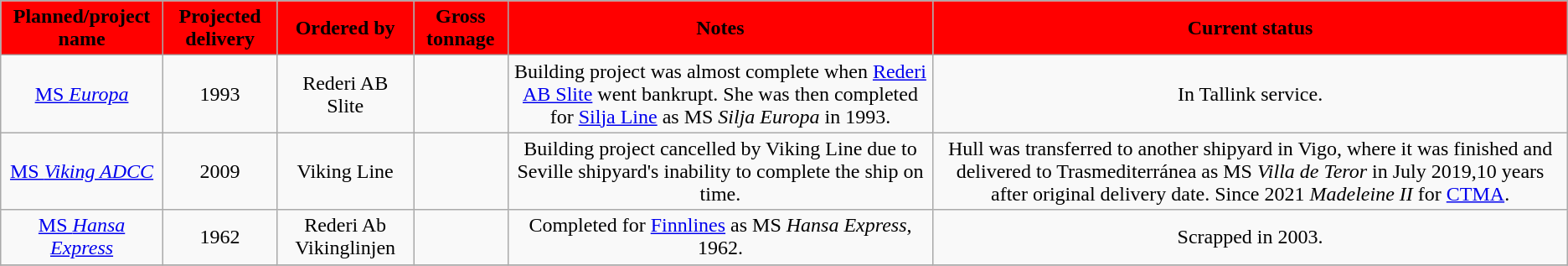<table class="wikitable" style="text-align:center">
<tr>
<th style="background:#FF0000">Planned/project name</th>
<th style="background:#FF0000">Projected delivery</th>
<th style="background:#FF0000">Ordered by</th>
<th style="background:#FF0000">Gross tonnage</th>
<th style="background:#FF0000">Notes</th>
<th style="background:#FF0000">Current status</th>
</tr>
<tr>
<td><a href='#'>MS <em>Europa</em></a></td>
<td>1993</td>
<td>Rederi AB Slite</td>
<td></td>
<td>Building project was almost complete when <a href='#'>Rederi AB Slite</a> went bankrupt. She was then completed for <a href='#'>Silja Line</a> as MS <em>Silja Europa</em> in 1993.</td>
<td>In Tallink service.</td>
</tr>
<tr>
<td><a href='#'>MS <em>Viking ADCC</em></a></td>
<td>2009</td>
<td>Viking Line</td>
<td></td>
<td>Building project cancelled by Viking Line due to Seville shipyard's inability to complete the ship on time.</td>
<td>Hull was transferred to another shipyard in Vigo, where it was finished and delivered to Trasmediterránea as MS <em>Villa de Teror</em> in July 2019,10 years after original delivery date. Since 2021 <em>Madeleine II</em> for <a href='#'>CTMA</a>.</td>
</tr>
<tr>
<td><a href='#'>MS <em>Hansa Express</em></a></td>
<td>1962</td>
<td>Rederi Ab Vikinglinjen</td>
<td></td>
<td>Completed for <a href='#'>Finnlines</a> as MS <em>Hansa Express</em>, 1962.</td>
<td>Scrapped in 2003.</td>
</tr>
<tr>
</tr>
</table>
